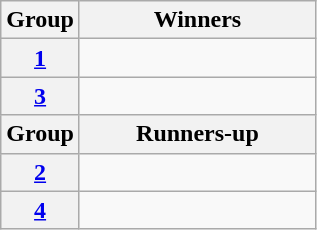<table class="wikitable">
<tr>
<th>Group</th>
<th width="150">Winners</th>
</tr>
<tr>
<th><a href='#'>1</a></th>
<td></td>
</tr>
<tr>
<th><a href='#'>3</a></th>
<td></td>
</tr>
<tr>
<th>Group</th>
<th width="150">Runners-up</th>
</tr>
<tr>
<th><a href='#'>2</a></th>
<td></td>
</tr>
<tr>
<th><a href='#'>4</a></th>
<td></td>
</tr>
</table>
